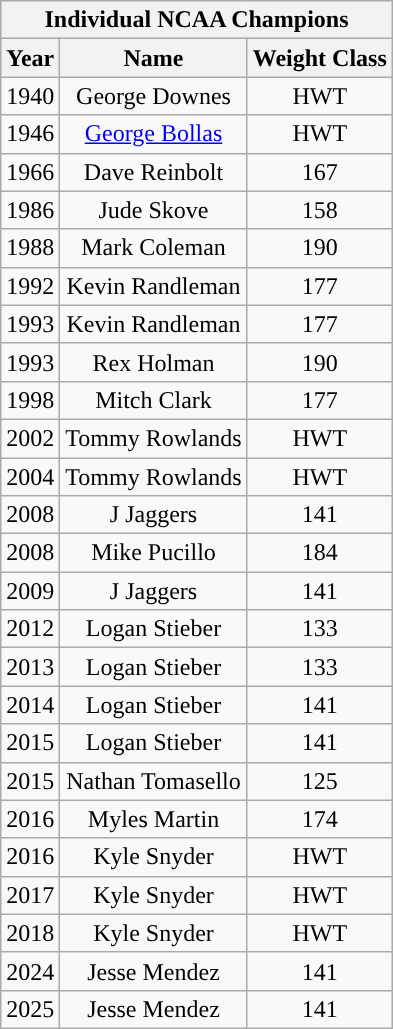<table class="wikitable">
<tr>
<th colspan="3">Individual NCAA Champions</th>
</tr>
<tr>
<th scope="col">Year</th>
<th scope="col">Name</th>
<th scope="col">Weight Class</th>
</tr>
<tr>
<td>1940</td>
<td style="text-align: center;">George Downes</td>
<td style="text-align: center;">HWT</td>
</tr>
<tr>
<td>1946</td>
<td style="text-align: center;"><a href='#'>George Bollas</a></td>
<td style="text-align: center;">HWT</td>
</tr>
<tr>
<td>1966</td>
<td style="text-align: center;">Dave Reinbolt</td>
<td style="text-align: center;">167</td>
</tr>
<tr>
<td>1986</td>
<td style="text-align: center;">Jude Skove</td>
<td style="text-align: center;">158</td>
</tr>
<tr>
<td>1988</td>
<td style="text-align: center;">Mark Coleman</td>
<td style="text-align: center;">190</td>
</tr>
<tr>
<td>1992</td>
<td style="text-align: center;">Kevin Randleman</td>
<td style="text-align: center;">177</td>
</tr>
<tr>
<td>1993</td>
<td style="text-align: center;">Kevin Randleman</td>
<td style="text-align: center;">177</td>
</tr>
<tr>
<td>1993</td>
<td style="text-align: center;">Rex Holman</td>
<td style="text-align: center;">190</td>
</tr>
<tr>
<td>1998</td>
<td style="text-align: center;">Mitch Clark</td>
<td style="text-align: center;">177</td>
</tr>
<tr>
<td>2002</td>
<td style="text-align: center;">Tommy Rowlands</td>
<td style="text-align: center;">HWT</td>
</tr>
<tr>
<td>2004</td>
<td style="text-align: center;">Tommy Rowlands</td>
<td style="text-align: center;">HWT</td>
</tr>
<tr>
<td>2008</td>
<td style="text-align: center;">J Jaggers</td>
<td style="text-align: center;">141</td>
</tr>
<tr>
<td>2008</td>
<td style="text-align: center;">Mike Pucillo</td>
<td style="text-align: center;">184</td>
</tr>
<tr>
<td>2009</td>
<td style="text-align: center;">J Jaggers</td>
<td style="text-align: center;">141</td>
</tr>
<tr>
<td>2012</td>
<td style="text-align: center;">Logan Stieber</td>
<td style="text-align: center;">133</td>
</tr>
<tr>
<td>2013</td>
<td style="text-align: center;">Logan Stieber</td>
<td style="text-align: center;">133</td>
</tr>
<tr>
<td>2014</td>
<td style="text-align: center;">Logan Stieber</td>
<td style="text-align: center;">141</td>
</tr>
<tr>
<td>2015</td>
<td style="text-align: center;">Logan Stieber</td>
<td style="text-align: center;">141</td>
</tr>
<tr>
<td>2015</td>
<td style="text-align: center;">Nathan Tomasello</td>
<td style="text-align: center;">125</td>
</tr>
<tr>
<td>2016</td>
<td style="text-align: center;">Myles Martin</td>
<td style="text-align: center;">174</td>
</tr>
<tr>
<td>2016</td>
<td style="text-align: center;">Kyle Snyder</td>
<td style="text-align: center;">HWT</td>
</tr>
<tr>
<td>2017</td>
<td style="text-align: center;">Kyle Snyder</td>
<td style="text-align: center;">HWT</td>
</tr>
<tr>
<td>2018</td>
<td style="text-align: center;">Kyle Snyder</td>
<td style="text-align: center;">HWT</td>
</tr>
<tr>
<td>2024</td>
<td style="text-align: center;">Jesse Mendez</td>
<td style="text-align: center;">141</td>
</tr>
<tr>
<td>2025</td>
<td style="text-align: center;">Jesse Mendez</td>
<td style="text-align: center;">141</td>
</tr>
</table>
